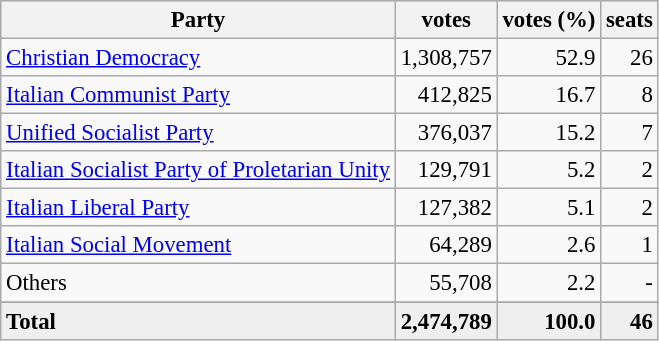<table class="wikitable" style="font-size:95%">
<tr bgcolor="EFEFEF">
<th>Party</th>
<th>votes</th>
<th>votes (%)</th>
<th>seats</th>
</tr>
<tr>
<td><a href='#'>Christian Democracy</a></td>
<td align=right>1,308,757</td>
<td align=right>52.9</td>
<td align=right>26</td>
</tr>
<tr>
<td><a href='#'>Italian Communist Party</a></td>
<td align=right>412,825</td>
<td align=right>16.7</td>
<td align=right>8</td>
</tr>
<tr>
<td><a href='#'>Unified Socialist Party</a></td>
<td align=right>376,037</td>
<td align=right>15.2</td>
<td align=right>7</td>
</tr>
<tr>
<td><a href='#'>Italian Socialist Party of Proletarian Unity</a></td>
<td align=right>129,791</td>
<td align=right>5.2</td>
<td align=right>2</td>
</tr>
<tr>
<td><a href='#'>Italian Liberal Party</a></td>
<td align=right>127,382</td>
<td align=right>5.1</td>
<td align=right>2</td>
</tr>
<tr>
<td><a href='#'>Italian Social Movement</a></td>
<td align=right>64,289</td>
<td align=right>2.6</td>
<td align=right>1</td>
</tr>
<tr>
<td>Others</td>
<td align=right>55,708</td>
<td align=right>2.2</td>
<td align=right>-</td>
</tr>
<tr>
</tr>
<tr bgcolor="EFEFEF">
<td><strong>Total</strong></td>
<td align=right><strong>2,474,789</strong></td>
<td align=right><strong>100.0</strong></td>
<td align=right><strong>46</strong></td>
</tr>
</table>
